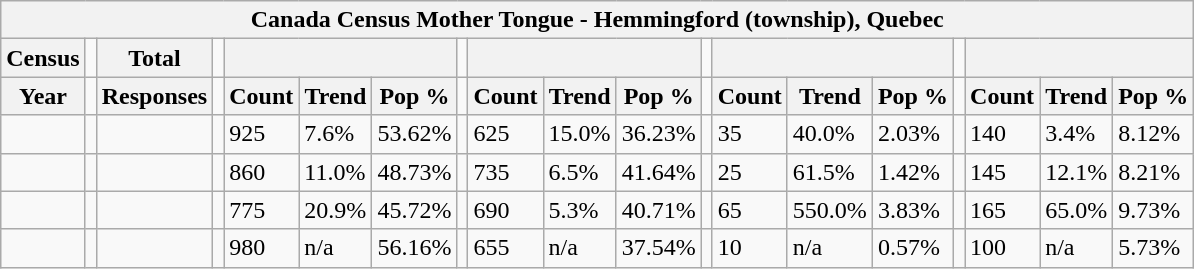<table class="wikitable">
<tr>
<th colspan="19">Canada Census Mother Tongue - Hemmingford (township), Quebec</th>
</tr>
<tr>
<th>Census</th>
<td></td>
<th>Total</th>
<td colspan="1"></td>
<th colspan="3"></th>
<td colspan="1"></td>
<th colspan="3"></th>
<td colspan="1"></td>
<th colspan="3"></th>
<td colspan="1"></td>
<th colspan="3"></th>
</tr>
<tr>
<th>Year</th>
<td></td>
<th>Responses</th>
<td></td>
<th>Count</th>
<th>Trend</th>
<th>Pop %</th>
<td></td>
<th>Count</th>
<th>Trend</th>
<th>Pop %</th>
<td></td>
<th>Count</th>
<th>Trend</th>
<th>Pop %</th>
<td></td>
<th>Count</th>
<th>Trend</th>
<th>Pop %</th>
</tr>
<tr>
<td></td>
<td></td>
<td></td>
<td></td>
<td>925</td>
<td> 7.6%</td>
<td>53.62%</td>
<td></td>
<td>625</td>
<td> 15.0%</td>
<td>36.23%</td>
<td></td>
<td>35</td>
<td> 40.0%</td>
<td>2.03%</td>
<td></td>
<td>140</td>
<td> 3.4%</td>
<td>8.12%</td>
</tr>
<tr>
<td></td>
<td></td>
<td></td>
<td></td>
<td>860</td>
<td> 11.0%</td>
<td>48.73%</td>
<td></td>
<td>735</td>
<td> 6.5%</td>
<td>41.64%</td>
<td></td>
<td>25</td>
<td> 61.5%</td>
<td>1.42%</td>
<td></td>
<td>145</td>
<td> 12.1%</td>
<td>8.21%</td>
</tr>
<tr>
<td></td>
<td></td>
<td></td>
<td></td>
<td>775</td>
<td> 20.9%</td>
<td>45.72%</td>
<td></td>
<td>690</td>
<td> 5.3%</td>
<td>40.71%</td>
<td></td>
<td>65</td>
<td> 550.0%</td>
<td>3.83%</td>
<td></td>
<td>165</td>
<td> 65.0%</td>
<td>9.73%</td>
</tr>
<tr>
<td></td>
<td></td>
<td></td>
<td></td>
<td>980</td>
<td>n/a</td>
<td>56.16%</td>
<td></td>
<td>655</td>
<td>n/a</td>
<td>37.54%</td>
<td></td>
<td>10</td>
<td>n/a</td>
<td>0.57%</td>
<td></td>
<td>100</td>
<td>n/a</td>
<td>5.73%</td>
</tr>
</table>
